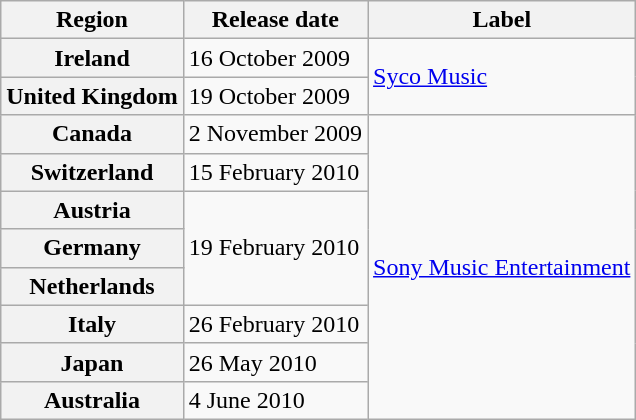<table class="wikitable plainrowheaders">
<tr>
<th>Region</th>
<th>Release date</th>
<th>Label</th>
</tr>
<tr>
<th scope="row">Ireland</th>
<td>16 October 2009</td>
<td rowspan="2"><a href='#'>Syco Music</a></td>
</tr>
<tr>
<th scope="row">United Kingdom</th>
<td>19 October 2009</td>
</tr>
<tr>
<th scope="row">Canada</th>
<td>2 November 2009</td>
<td rowspan="8"><a href='#'>Sony Music Entertainment</a></td>
</tr>
<tr>
<th scope="row">Switzerland</th>
<td>15 February 2010</td>
</tr>
<tr>
<th scope="row">Austria</th>
<td rowspan="3">19 February 2010</td>
</tr>
<tr>
<th scope="row">Germany</th>
</tr>
<tr>
<th scope="row">Netherlands</th>
</tr>
<tr>
<th scope="row">Italy</th>
<td>26 February 2010</td>
</tr>
<tr>
<th scope="row">Japan</th>
<td>26 May 2010</td>
</tr>
<tr>
<th scope="row">Australia</th>
<td>4 June 2010</td>
</tr>
</table>
